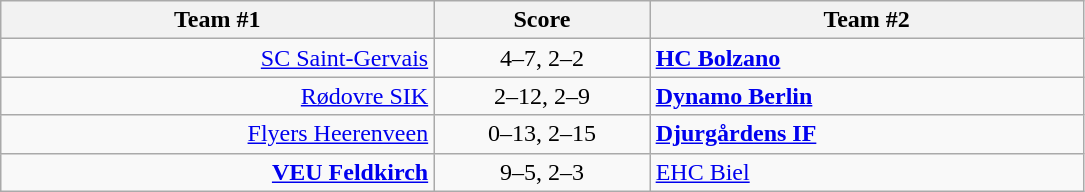<table class="wikitable" style="text-align: center;">
<tr>
<th width=22%>Team #1</th>
<th width=11%>Score</th>
<th width=22%>Team #2</th>
</tr>
<tr>
<td style="text-align: right;"><a href='#'>SC Saint-Gervais</a> </td>
<td>4–7, 2–2</td>
<td style="text-align: left;"> <strong><a href='#'>HC Bolzano</a></strong></td>
</tr>
<tr>
<td style="text-align: right;"><a href='#'>Rødovre SIK</a> </td>
<td>2–12, 2–9</td>
<td style="text-align: left;"> <strong><a href='#'>Dynamo Berlin</a></strong></td>
</tr>
<tr>
<td style="text-align: right;"><a href='#'>Flyers Heerenveen</a> </td>
<td>0–13, 2–15</td>
<td style="text-align: left;"> <strong><a href='#'>Djurgårdens IF</a></strong></td>
</tr>
<tr>
<td style="text-align: right;"><strong><a href='#'>VEU Feldkirch</a></strong> </td>
<td>9–5, 2–3</td>
<td style="text-align: left;"> <a href='#'>EHC Biel</a></td>
</tr>
</table>
